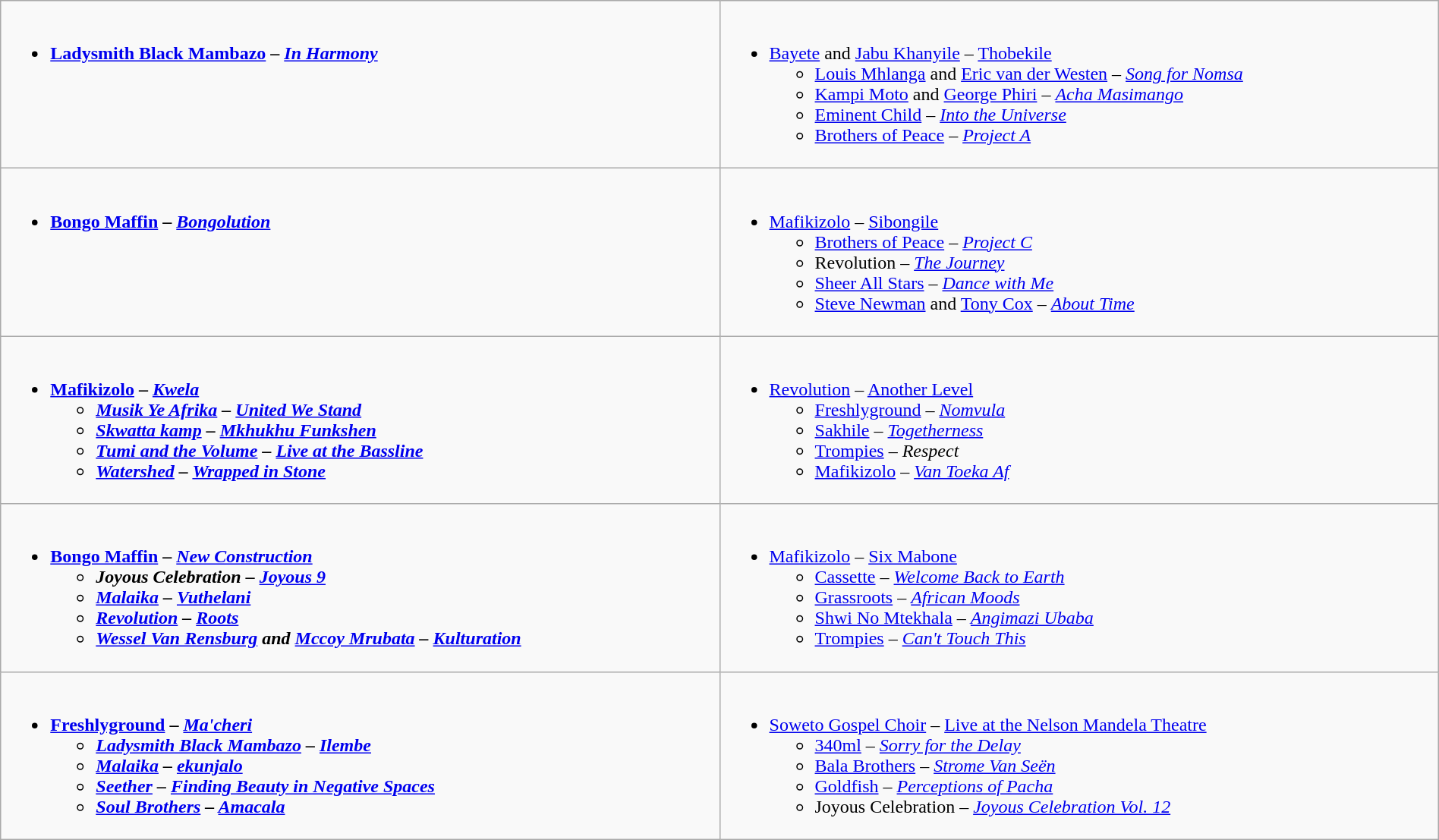<table class="wikitable" style="width:100%;">
<tr>
<td style="vertical-align:top; width:50%;"><br><ul><li><strong><a href='#'>Ladysmith Black Mambazo</a> – <em><a href='#'>In Harmony</a><strong><em></li></ul></td>
<td style="vertical-align:top; width:50%;"><br><ul><li></strong><a href='#'>Bayete</a> and <a href='#'>Jabu Khanyile</a> – </em><a href='#'>Thobekile</a></em></strong><ul><li><a href='#'>Louis Mhlanga</a> and <a href='#'>Eric van der Westen</a> – <em><a href='#'>Song for Nomsa</a></em></li><li><a href='#'>Kampi Moto</a> and <a href='#'>George Phiri</a> – <em><a href='#'>Acha Masimango</a></em></li><li><a href='#'>Eminent Child</a> – <em><a href='#'>Into the Universe</a></em></li><li><a href='#'>Brothers of Peace</a> – <em><a href='#'>Project A</a></em></li></ul></li></ul></td>
</tr>
<tr>
<td style="vertical-align:top; width:50%;"><br><ul><li><strong><a href='#'>Bongo Maffin</a> – <em><a href='#'>Bongolution</a><strong><em></li></ul></td>
<td style="vertical-align:top; width:50%;"><br><ul><li></strong><a href='#'>Mafikizolo</a> – </em><a href='#'>Sibongile</a></em></strong><ul><li><a href='#'>Brothers of Peace</a> – <em><a href='#'>Project C</a></em></li><li>Revolution – <em><a href='#'>The Journey</a></em></li><li><a href='#'>Sheer All Stars</a> – <em><a href='#'>Dance with Me</a></em></li><li><a href='#'>Steve Newman</a> and <a href='#'>Tony Cox</a> – <em><a href='#'>About Time</a></em></li></ul></li></ul></td>
</tr>
<tr>
<td style="vertical-align:top; width:50%;"><br><ul><li><strong><a href='#'>Mafikizolo</a> – <em><a href='#'>Kwela</a><strong><em><ul><li><a href='#'>Musik Ye Afrika</a> – </em><a href='#'>United We Stand</a><em></li><li><a href='#'>Skwatta kamp</a> – </em><a href='#'>Mkhukhu Funkshen</a><em></li><li><a href='#'>Tumi and the Volume</a> – </em><a href='#'>Live at the Bassline</a><em></li><li><a href='#'>Watershed</a> – </em><a href='#'>Wrapped in Stone</a><em></li></ul></li></ul></td>
<td style="vertical-align:top; width:50%;"><br><ul><li></strong><a href='#'>Revolution</a> – </em><a href='#'>Another Level</a></em></strong><ul><li><a href='#'>Freshlyground</a> – <em><a href='#'>Nomvula</a></em></li><li><a href='#'>Sakhile</a> – <em><a href='#'>Togetherness</a></em></li><li><a href='#'>Trompies</a> – <em>Respect</em></li><li><a href='#'>Mafikizolo</a> – <em><a href='#'>Van Toeka Af</a></em></li></ul></li></ul></td>
</tr>
<tr>
<td style="vertical-align:top; width:50%;"><br><ul><li><strong><a href='#'>Bongo Maffin</a> – <em><a href='#'>New Construction</a><strong><em><ul><li>Joyous Celebration – </em><a href='#'>Joyous 9</a><em></li><li><a href='#'>Malaika</a> – </em><a href='#'>Vuthelani</a><em></li><li><a href='#'>Revolution</a> – </em><a href='#'>Roots</a><em></li><li><a href='#'>Wessel Van Rensburg</a> and <a href='#'>Mccoy Mrubata</a> – </em><a href='#'>Kulturation</a><em></li></ul></li></ul></td>
<td style="vertical-align:top; width:50%;"><br><ul><li></strong><a href='#'>Mafikizolo</a> – </em><a href='#'>Six Mabone</a></em></strong><ul><li><a href='#'>Cassette</a> – <em><a href='#'>Welcome Back to Earth</a></em></li><li><a href='#'>Grassroots</a> – <em><a href='#'>African Moods</a></em></li><li><a href='#'>Shwi No Mtekhala</a> – <em><a href='#'>Angimazi Ubaba</a></em></li><li><a href='#'>Trompies</a> – <em><a href='#'>Can't Touch This</a></em></li></ul></li></ul></td>
</tr>
<tr>
<td style="vertical-align:top; width:50%;"><br><ul><li><strong><a href='#'>Freshlyground</a> – <em><a href='#'>Ma'cheri</a><strong><em><ul><li><a href='#'>Ladysmith Black Mambazo</a> – </em><a href='#'>Ilembe</a><em></li><li><a href='#'>Malaika</a> – </em><a href='#'>ekunjalo</a><em></li><li><a href='#'>Seether</a> – </em><a href='#'>Finding Beauty in Negative Spaces</a><em></li><li><a href='#'>Soul Brothers</a> – </em><a href='#'>Amacala</a><em></li></ul></li></ul></td>
<td style="vertical-align:top; width:50%;"><br><ul><li></strong><a href='#'>Soweto Gospel Choir</a> – </em><a href='#'>Live at the Nelson Mandela Theatre</a></em></strong><ul><li><a href='#'>340ml</a> – <em><a href='#'>Sorry for the Delay</a></em></li><li><a href='#'>Bala Brothers</a> – <em><a href='#'>Strome Van Seën</a></em></li><li><a href='#'>Goldfish</a> – <em><a href='#'>Perceptions of Pacha</a></em></li><li>Joyous Celebration – <em><a href='#'>Joyous Celebration Vol. 12</a></em></li></ul></li></ul></td>
</tr>
</table>
